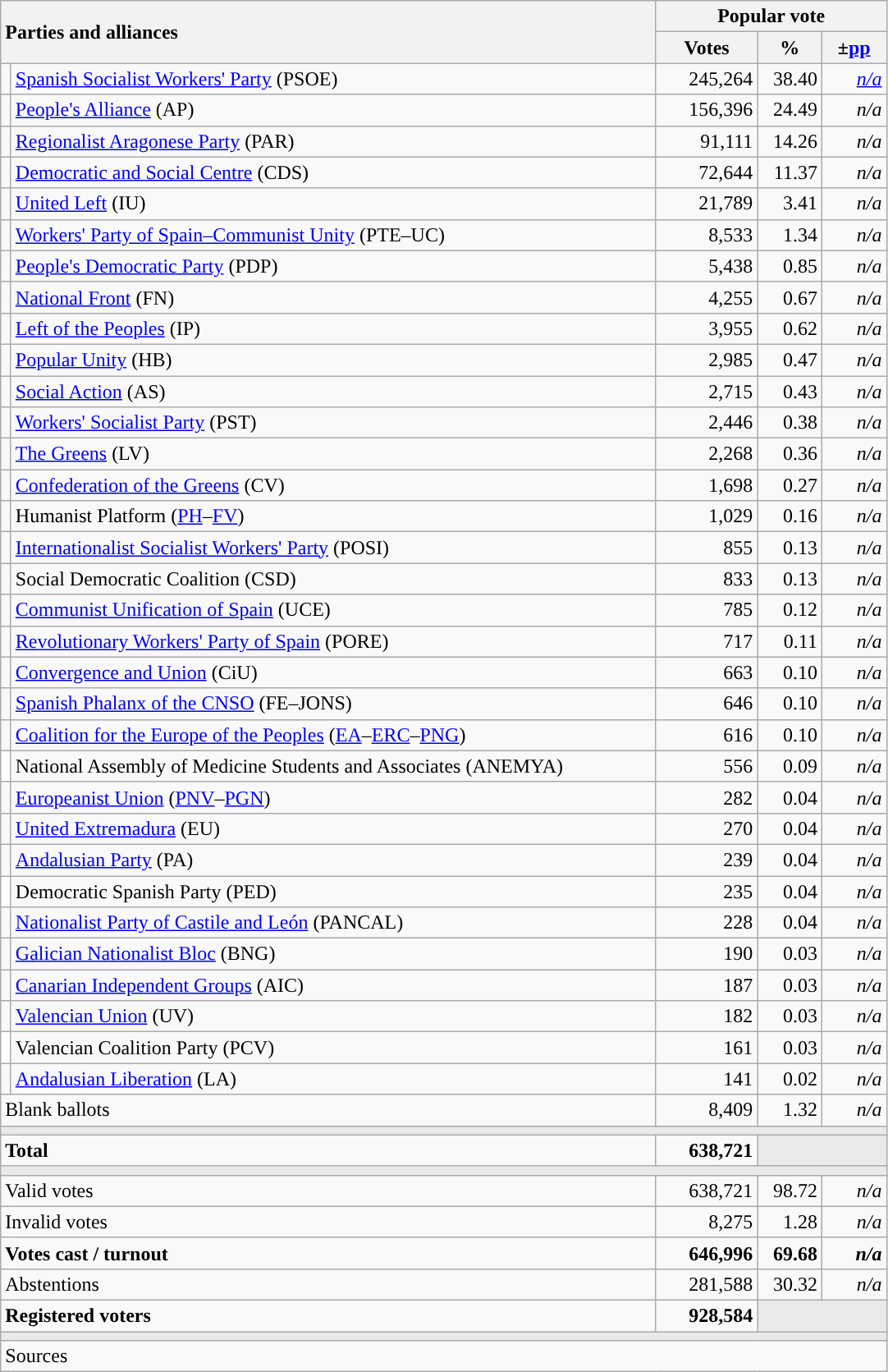<table class="wikitable" style="text-align:right">
<tr>
<th style="text-align:left;" rowspan="2" colspan="2" width="525">Parties and alliances</th>
<th colspan="3">Popular vote</th>
</tr>
<tr>
<th width="75">Votes</th>
<th width="45">%</th>
<th width="45">±<a href='#'>pp</a></th>
</tr>
<tr>
<td width="1" style="color:inherit;background:"></td>
<td align="left"><a href='#'>Spanish Socialist Workers' Party</a> (PSOE)</td>
<td>245,264</td>
<td>38.40</td>
<td><em><a href='#'>n/a</a></em></td>
</tr>
<tr>
<td style="color:inherit;background:"></td>
<td align="left"><a href='#'>People's Alliance</a> (AP)</td>
<td>156,396</td>
<td>24.49</td>
<td><em>n/a</em></td>
</tr>
<tr>
<td style="color:inherit;background:"></td>
<td align="left"><a href='#'>Regionalist Aragonese Party</a> (PAR)</td>
<td>91,111</td>
<td>14.26</td>
<td><em>n/a</em></td>
</tr>
<tr>
<td style="color:inherit;background:"></td>
<td align="left"><a href='#'>Democratic and Social Centre</a> (CDS)</td>
<td>72,644</td>
<td>11.37</td>
<td><em>n/a</em></td>
</tr>
<tr>
<td style="color:inherit;background:"></td>
<td align="left"><a href='#'>United Left</a> (IU)</td>
<td>21,789</td>
<td>3.41</td>
<td><em>n/a</em></td>
</tr>
<tr>
<td style="color:inherit;background:"></td>
<td align="left"><a href='#'>Workers' Party of Spain–Communist Unity</a> (PTE–UC)</td>
<td>8,533</td>
<td>1.34</td>
<td><em>n/a</em></td>
</tr>
<tr>
<td style="color:inherit;background:"></td>
<td align="left"><a href='#'>People's Democratic Party</a> (PDP)</td>
<td>5,438</td>
<td>0.85</td>
<td><em>n/a</em></td>
</tr>
<tr>
<td style="color:inherit;background:"></td>
<td align="left"><a href='#'>National Front</a> (FN)</td>
<td>4,255</td>
<td>0.67</td>
<td><em>n/a</em></td>
</tr>
<tr>
<td style="color:inherit;background:"></td>
<td align="left"><a href='#'>Left of the Peoples</a> (IP)</td>
<td>3,955</td>
<td>0.62</td>
<td><em>n/a</em></td>
</tr>
<tr>
<td style="color:inherit;background:"></td>
<td align="left"><a href='#'>Popular Unity</a> (HB)</td>
<td>2,985</td>
<td>0.47</td>
<td><em>n/a</em></td>
</tr>
<tr>
<td style="color:inherit;background:"></td>
<td align="left"><a href='#'>Social Action</a> (AS)</td>
<td>2,715</td>
<td>0.43</td>
<td><em>n/a</em></td>
</tr>
<tr>
<td style="color:inherit;background:"></td>
<td align="left"><a href='#'>Workers' Socialist Party</a> (PST)</td>
<td>2,446</td>
<td>0.38</td>
<td><em>n/a</em></td>
</tr>
<tr>
<td style="color:inherit;background:"></td>
<td align="left"><a href='#'>The Greens</a> (LV)</td>
<td>2,268</td>
<td>0.36</td>
<td><em>n/a</em></td>
</tr>
<tr>
<td style="color:inherit;background:"></td>
<td align="left"><a href='#'>Confederation of the Greens</a> (CV)</td>
<td>1,698</td>
<td>0.27</td>
<td><em>n/a</em></td>
</tr>
<tr>
<td style="color:inherit;background:"></td>
<td align="left">Humanist Platform (<a href='#'>PH</a>–<a href='#'>FV</a>)</td>
<td>1,029</td>
<td>0.16</td>
<td><em>n/a</em></td>
</tr>
<tr>
<td style="color:inherit;background:"></td>
<td align="left"><a href='#'>Internationalist Socialist Workers' Party</a> (POSI)</td>
<td>855</td>
<td>0.13</td>
<td><em>n/a</em></td>
</tr>
<tr>
<td style="color:inherit;background:"></td>
<td align="left">Social Democratic Coalition (CSD)</td>
<td>833</td>
<td>0.13</td>
<td><em>n/a</em></td>
</tr>
<tr>
<td style="color:inherit;background:"></td>
<td align="left"><a href='#'>Communist Unification of Spain</a> (UCE)</td>
<td>785</td>
<td>0.12</td>
<td><em>n/a</em></td>
</tr>
<tr>
<td style="color:inherit;background:"></td>
<td align="left"><a href='#'>Revolutionary Workers' Party of Spain</a> (PORE)</td>
<td>717</td>
<td>0.11</td>
<td><em>n/a</em></td>
</tr>
<tr>
<td style="color:inherit;background:"></td>
<td align="left"><a href='#'>Convergence and Union</a> (CiU)</td>
<td>663</td>
<td>0.10</td>
<td><em>n/a</em></td>
</tr>
<tr>
<td style="color:inherit;background:"></td>
<td align="left"><a href='#'>Spanish Phalanx of the CNSO</a> (FE–JONS)</td>
<td>646</td>
<td>0.10</td>
<td><em>n/a</em></td>
</tr>
<tr>
<td style="color:inherit;background:"></td>
<td align="left"><a href='#'>Coalition for the Europe of the Peoples</a> (<a href='#'>EA</a>–<a href='#'>ERC</a>–<a href='#'>PNG</a>)</td>
<td>616</td>
<td>0.10</td>
<td><em>n/a</em></td>
</tr>
<tr>
<td bgcolor="white"></td>
<td align="left">National Assembly of Medicine Students and Associates (ANEMYA)</td>
<td>556</td>
<td>0.09</td>
<td><em>n/a</em></td>
</tr>
<tr>
<td style="color:inherit;background:"></td>
<td align="left"><a href='#'>Europeanist Union</a> (<a href='#'>PNV</a>–<a href='#'>PGN</a>)</td>
<td>282</td>
<td>0.04</td>
<td><em>n/a</em></td>
</tr>
<tr>
<td style="color:inherit;background:"></td>
<td align="left"><a href='#'>United Extremadura</a> (EU)</td>
<td>270</td>
<td>0.04</td>
<td><em>n/a</em></td>
</tr>
<tr>
<td style="color:inherit;background:"></td>
<td align="left"><a href='#'>Andalusian Party</a> (PA)</td>
<td>239</td>
<td>0.04</td>
<td><em>n/a</em></td>
</tr>
<tr>
<td bgcolor="white"></td>
<td align="left">Democratic Spanish Party (PED)</td>
<td>235</td>
<td>0.04</td>
<td><em>n/a</em></td>
</tr>
<tr>
<td style="color:inherit;background:"></td>
<td align="left"><a href='#'>Nationalist Party of Castile and León</a> (PANCAL)</td>
<td>228</td>
<td>0.04</td>
<td><em>n/a</em></td>
</tr>
<tr>
<td style="color:inherit;background:"></td>
<td align="left"><a href='#'>Galician Nationalist Bloc</a> (BNG)</td>
<td>190</td>
<td>0.03</td>
<td><em>n/a</em></td>
</tr>
<tr>
<td style="color:inherit;background:"></td>
<td align="left"><a href='#'>Canarian Independent Groups</a> (AIC)</td>
<td>187</td>
<td>0.03</td>
<td><em>n/a</em></td>
</tr>
<tr>
<td style="color:inherit;background:"></td>
<td align="left"><a href='#'>Valencian Union</a> (UV)</td>
<td>182</td>
<td>0.03</td>
<td><em>n/a</em></td>
</tr>
<tr>
<td bgcolor="white"></td>
<td align="left">Valencian Coalition Party (PCV)</td>
<td>161</td>
<td>0.03</td>
<td><em>n/a</em></td>
</tr>
<tr>
<td style="color:inherit;background:"></td>
<td align="left"><a href='#'>Andalusian Liberation</a> (LA)</td>
<td>141</td>
<td>0.02</td>
<td><em>n/a</em></td>
</tr>
<tr>
<td align="left" colspan="2">Blank ballots</td>
<td>8,409</td>
<td>1.32</td>
<td><em>n/a</em></td>
</tr>
<tr>
<td colspan="5" bgcolor="#E9E9E9"></td>
</tr>
<tr style="font-weight:bold;">
<td align="left" colspan="2">Total</td>
<td>638,721</td>
<td bgcolor="#E9E9E9" colspan="2"></td>
</tr>
<tr>
<td colspan="5" bgcolor="#E9E9E9"></td>
</tr>
<tr>
<td align="left" colspan="2">Valid votes</td>
<td>638,721</td>
<td>98.72</td>
<td><em>n/a</em></td>
</tr>
<tr>
<td align="left" colspan="2">Invalid votes</td>
<td>8,275</td>
<td>1.28</td>
<td><em>n/a</em></td>
</tr>
<tr style="font-weight:bold;">
<td align="left" colspan="2">Votes cast / turnout</td>
<td>646,996</td>
<td>69.68</td>
<td><em>n/a</em></td>
</tr>
<tr>
<td align="left" colspan="2">Abstentions</td>
<td>281,588</td>
<td>30.32</td>
<td><em>n/a</em></td>
</tr>
<tr style="font-weight:bold;">
<td align="left" colspan="2">Registered voters</td>
<td>928,584</td>
<td bgcolor="#E9E9E9" colspan="2"></td>
</tr>
<tr>
<td colspan="5" bgcolor="#E9E9E9"></td>
</tr>
<tr>
<td align="left" colspan="5">Sources</td>
</tr>
</table>
